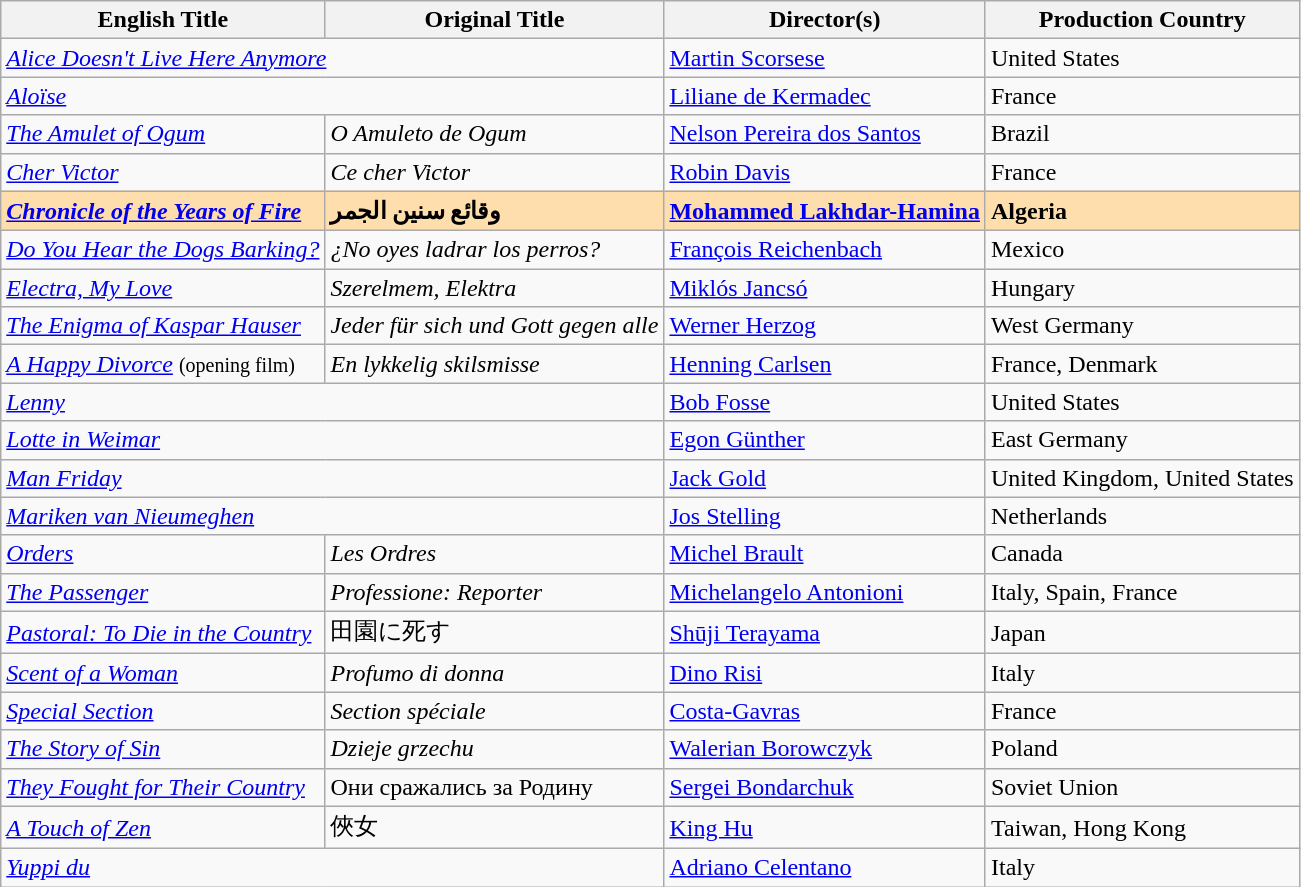<table class="wikitable">
<tr>
<th>English Title</th>
<th>Original Title</th>
<th>Director(s)</th>
<th>Production Country</th>
</tr>
<tr>
<td colspan="2"><em><a href='#'>Alice Doesn't Live Here Anymore</a></em></td>
<td><a href='#'>Martin Scorsese</a></td>
<td>United States</td>
</tr>
<tr>
<td colspan="2"><em><a href='#'>Aloïse</a></em></td>
<td><a href='#'>Liliane de Kermadec</a></td>
<td>France</td>
</tr>
<tr>
<td><em><a href='#'>The Amulet of Ogum</a></em></td>
<td><em>O Amuleto de Ogum</em></td>
<td><a href='#'>Nelson Pereira dos Santos</a></td>
<td>Brazil</td>
</tr>
<tr>
<td><em><a href='#'>Cher Victor</a></em></td>
<td><em>Ce cher Victor</em></td>
<td><a href='#'>Robin Davis</a></td>
<td>France</td>
</tr>
<tr style="background:#FFDEAD;">
<td><strong><em><a href='#'>Chronicle of the Years of Fire</a></em></strong></td>
<td><strong>وقائع سنين الجمر</strong></td>
<td><strong><a href='#'>Mohammed Lakhdar-Hamina</a></strong></td>
<td><strong>Algeria</strong></td>
</tr>
<tr>
<td><em><a href='#'>Do You Hear the Dogs Barking?</a></em></td>
<td><em>¿No oyes ladrar los perros?</em></td>
<td><a href='#'>François Reichenbach</a></td>
<td>Mexico</td>
</tr>
<tr>
<td><em><a href='#'>Electra, My Love</a></em></td>
<td><em>Szerelmem, Elektra</em></td>
<td><a href='#'>Miklós Jancsó</a></td>
<td>Hungary</td>
</tr>
<tr>
<td><em><a href='#'>The Enigma of Kaspar Hauser</a></em></td>
<td><em>Jeder für sich und Gott gegen alle</em></td>
<td><a href='#'>Werner Herzog</a></td>
<td>West Germany</td>
</tr>
<tr>
<td><em><a href='#'>A Happy Divorce</a></em> <small>(opening film)</small></td>
<td><em>En lykkelig skilsmisse</em></td>
<td><a href='#'>Henning Carlsen</a></td>
<td>France, Denmark</td>
</tr>
<tr>
<td colspan="2"><em><a href='#'>Lenny</a></em></td>
<td><a href='#'>Bob Fosse</a></td>
<td>United States</td>
</tr>
<tr>
<td colspan="2"><em><a href='#'>Lotte in Weimar</a></em></td>
<td><a href='#'>Egon Günther</a></td>
<td>East Germany</td>
</tr>
<tr>
<td colspan="2"><a href='#'><em>Man Friday</em></a></td>
<td><a href='#'>Jack Gold</a></td>
<td>United Kingdom, United States</td>
</tr>
<tr>
<td colspan="2"><em><a href='#'>Mariken van Nieumeghen</a></em></td>
<td><a href='#'>Jos Stelling</a></td>
<td>Netherlands</td>
</tr>
<tr>
<td><em><a href='#'>Orders</a></em></td>
<td><em>Les Ordres</em></td>
<td><a href='#'>Michel Brault</a></td>
<td>Canada</td>
</tr>
<tr>
<td><em><a href='#'>The Passenger</a></em></td>
<td><em>Professione: Reporter</em></td>
<td><a href='#'>Michelangelo Antonioni</a></td>
<td>Italy, Spain, France</td>
</tr>
<tr>
<td><em><a href='#'>Pastoral: To Die in the Country</a></em></td>
<td>田園に死す</td>
<td><a href='#'>Shūji Terayama</a></td>
<td>Japan</td>
</tr>
<tr>
<td><em><a href='#'>Scent of a Woman</a></em></td>
<td><em>Profumo di donna</em></td>
<td><a href='#'>Dino Risi</a></td>
<td>Italy</td>
</tr>
<tr>
<td><em><a href='#'>Special Section</a></em></td>
<td><em>Section spéciale</em></td>
<td><a href='#'>Costa-Gavras</a></td>
<td>France</td>
</tr>
<tr>
<td><em><a href='#'>The Story of Sin</a></em></td>
<td><em>Dzieje grzechu</em></td>
<td><a href='#'>Walerian Borowczyk</a></td>
<td>Poland</td>
</tr>
<tr>
<td><em><a href='#'>They Fought for Their Country</a></em></td>
<td>Они сражались за Родину</td>
<td><a href='#'>Sergei Bondarchuk</a></td>
<td>Soviet Union</td>
</tr>
<tr>
<td><em><a href='#'>A Touch of Zen</a></em></td>
<td>俠女</td>
<td><a href='#'>King Hu</a></td>
<td>Taiwan, Hong Kong</td>
</tr>
<tr>
<td colspan="2"><em><a href='#'>Yuppi du</a></em></td>
<td><a href='#'>Adriano Celentano</a></td>
<td>Italy</td>
</tr>
</table>
